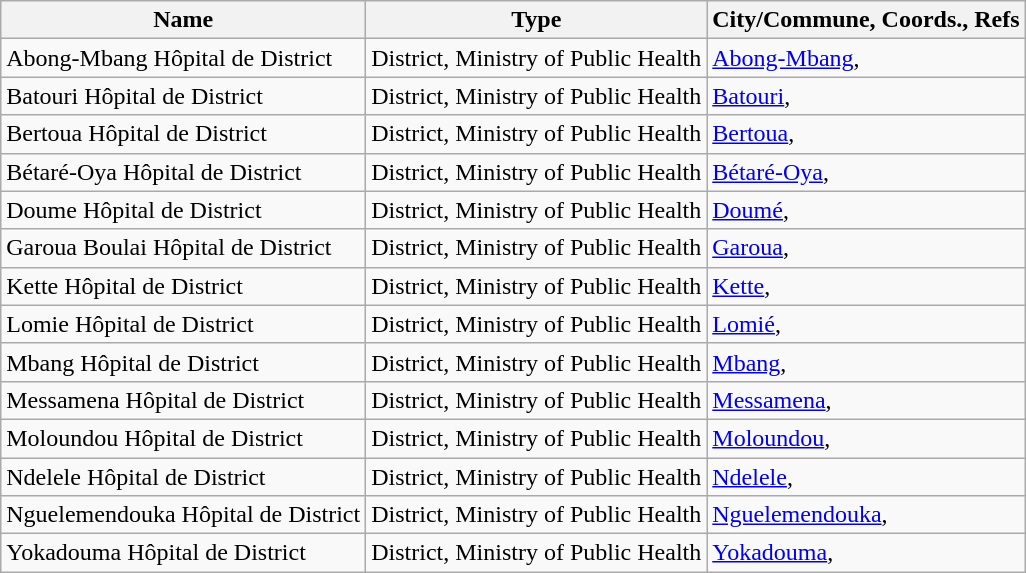<table class="wikitable sortable">
<tr>
<th>Name</th>
<th>Type</th>
<th>City/Commune, Coords., Refs</th>
</tr>
<tr>
<td>Abong-Mbang Hôpital de District</td>
<td>District, Ministry of Public Health</td>
<td><a href='#'>Abong-Mbang</a>, <small></small></td>
</tr>
<tr>
<td>Batouri Hôpital de District</td>
<td>District, Ministry of Public Health</td>
<td><a href='#'>Batouri</a>, <small></small></td>
</tr>
<tr>
<td>Bertoua Hôpital de District</td>
<td>District, Ministry of Public Health</td>
<td><a href='#'>Bertoua</a>, <small></small></td>
</tr>
<tr>
<td>Bétaré-Oya Hôpital de District</td>
<td>District, Ministry of Public Health</td>
<td><a href='#'>Bétaré-Oya</a>, <small></small></td>
</tr>
<tr>
<td>Doume Hôpital de District</td>
<td>District, Ministry of Public Health</td>
<td><a href='#'>Doumé</a>, <small></small></td>
</tr>
<tr>
<td>Garoua Boulai Hôpital de District</td>
<td>District, Ministry of Public Health</td>
<td><a href='#'>Garoua</a>, <small></small></td>
</tr>
<tr>
<td>Kette Hôpital de District</td>
<td>District, Ministry of Public Health</td>
<td><a href='#'>Kette</a>, <small></small></td>
</tr>
<tr>
<td>Lomie Hôpital de District</td>
<td>District, Ministry of Public Health</td>
<td><a href='#'>Lomié</a>, <small></small></td>
</tr>
<tr>
<td>Mbang Hôpital de District</td>
<td>District, Ministry of Public Health</td>
<td><a href='#'>Mbang</a>, <small></small></td>
</tr>
<tr>
<td>Messamena Hôpital de District</td>
<td>District, Ministry of Public Health</td>
<td><a href='#'>Messamena</a>, <small></small></td>
</tr>
<tr>
<td>Moloundou Hôpital de District</td>
<td>District, Ministry of Public Health</td>
<td><a href='#'>Moloundou</a>, <small></small></td>
</tr>
<tr>
<td>Ndelele Hôpital de District</td>
<td>District, Ministry of Public Health</td>
<td><a href='#'>Ndelele</a>, <small></small></td>
</tr>
<tr>
<td>Nguelemendouka Hôpital de District</td>
<td>District, Ministry of Public Health</td>
<td><a href='#'>Nguelemendouka</a>, <small></small></td>
</tr>
<tr>
<td>Yokadouma Hôpital de District</td>
<td>District, Ministry of Public Health</td>
<td><a href='#'>Yokadouma</a>, <small></small></td>
</tr>
</table>
